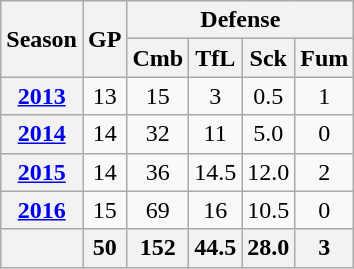<table class="wikitable" style="text-align:center;">
<tr>
<th rowspan="2">Season</th>
<th rowspan="2">GP</th>
<th colspan="4">Defense</th>
</tr>
<tr>
<th>Cmb</th>
<th>TfL</th>
<th>Sck</th>
<th>Fum</th>
</tr>
<tr>
<th><a href='#'>2013</a></th>
<td>13</td>
<td>15</td>
<td>3</td>
<td>0.5</td>
<td>1</td>
</tr>
<tr>
<th><a href='#'>2014</a></th>
<td>14</td>
<td>32</td>
<td>11</td>
<td>5.0</td>
<td>0</td>
</tr>
<tr>
<th><a href='#'>2015</a></th>
<td>14</td>
<td>36</td>
<td>14.5</td>
<td>12.0</td>
<td>2</td>
</tr>
<tr>
<th><a href='#'>2016</a></th>
<td>15</td>
<td>69</td>
<td>16</td>
<td>10.5</td>
<td>0</td>
</tr>
<tr>
<th></th>
<th>50</th>
<th>152</th>
<th>44.5</th>
<th>28.0</th>
<th>3</th>
</tr>
</table>
